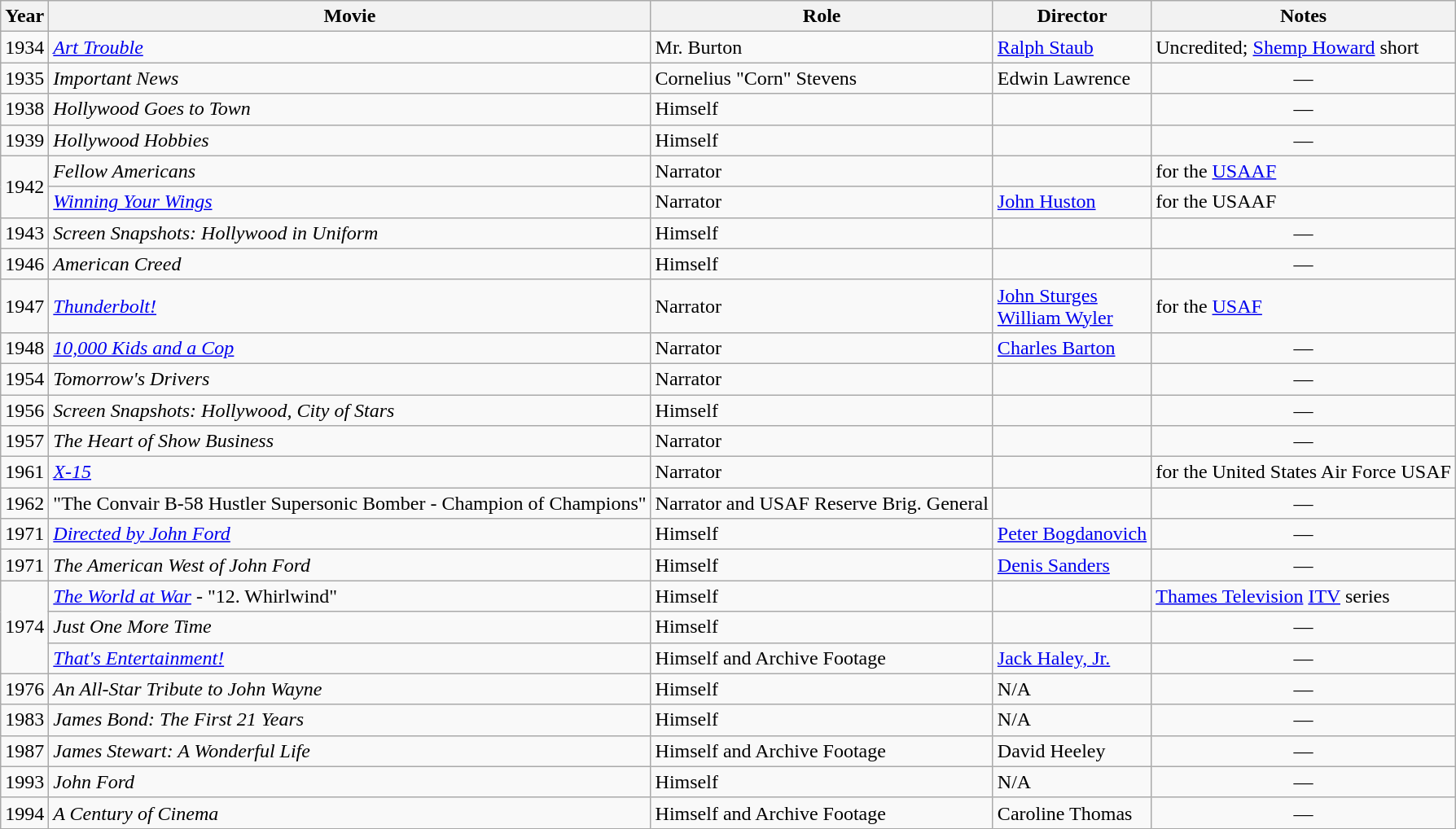<table class="wikitable">
<tr>
<th>Year</th>
<th>Movie</th>
<th>Role</th>
<th>Director</th>
<th>Notes</th>
</tr>
<tr>
<td>1934</td>
<td><em><a href='#'>Art Trouble</a></em></td>
<td>Mr. Burton</td>
<td><a href='#'>Ralph Staub</a></td>
<td>Uncredited; <a href='#'>Shemp Howard</a> short</td>
</tr>
<tr>
<td>1935</td>
<td><em>Important News</em></td>
<td>Cornelius "Corn" Stevens</td>
<td>Edwin Lawrence</td>
<td align="center">—</td>
</tr>
<tr>
<td>1938</td>
<td><em>Hollywood Goes to Town</em></td>
<td>Himself</td>
<td></td>
<td align="center">—</td>
</tr>
<tr>
<td>1939</td>
<td><em>Hollywood Hobbies</em></td>
<td>Himself</td>
<td></td>
<td align="center">—</td>
</tr>
<tr>
<td rowspan="2">1942</td>
<td><em>Fellow Americans</em></td>
<td>Narrator</td>
<td></td>
<td>for the <a href='#'>USAAF</a></td>
</tr>
<tr>
<td><em><a href='#'>Winning Your Wings</a></em></td>
<td>Narrator</td>
<td><a href='#'>John Huston</a></td>
<td>for the USAAF</td>
</tr>
<tr>
<td>1943</td>
<td><em>Screen Snapshots: Hollywood in Uniform</em></td>
<td>Himself</td>
<td></td>
<td align="center">—</td>
</tr>
<tr>
<td>1946</td>
<td><em>American Creed</em></td>
<td>Himself</td>
<td></td>
<td align="center">—</td>
</tr>
<tr>
<td>1947</td>
<td><em><a href='#'>Thunderbolt!</a></em></td>
<td>Narrator</td>
<td><a href='#'>John Sturges</a><br><a href='#'>William Wyler</a></td>
<td>for the <a href='#'>USAF</a></td>
</tr>
<tr>
<td>1948</td>
<td><em><a href='#'>10,000 Kids and a Cop</a></em></td>
<td>Narrator</td>
<td><a href='#'>Charles Barton</a></td>
<td align="center">—</td>
</tr>
<tr>
<td>1954</td>
<td><em>Tomorrow's Drivers</em></td>
<td>Narrator</td>
<td></td>
<td align="center">—</td>
</tr>
<tr>
<td>1956</td>
<td><em>Screen Snapshots: Hollywood, City of Stars</em></td>
<td>Himself</td>
<td></td>
<td align="center">—</td>
</tr>
<tr>
<td>1957</td>
<td><em>The Heart of Show Business</em></td>
<td>Narrator</td>
<td></td>
<td align="center">—</td>
</tr>
<tr>
<td>1961</td>
<td><em><a href='#'>X-15</a></em></td>
<td>Narrator</td>
<td></td>
<td>for the United States Air Force USAF</td>
</tr>
<tr>
<td>1962</td>
<td>"The Convair B-58 Hustler Supersonic Bomber - Champion of Champions"</td>
<td>Narrator and USAF Reserve Brig. General</td>
<td></td>
<td align="center">—</td>
</tr>
<tr>
<td>1971</td>
<td><em><a href='#'>Directed by John Ford</a></em></td>
<td>Himself</td>
<td><a href='#'>Peter Bogdanovich</a></td>
<td align="center">—</td>
</tr>
<tr>
<td>1971</td>
<td><em>The American West of John Ford</em></td>
<td>Himself</td>
<td><a href='#'>Denis Sanders</a></td>
<td align="center">—</td>
</tr>
<tr>
<td rowspan="3">1974</td>
<td><em><a href='#'>The World at War</a></em> - "12. Whirlwind"</td>
<td>Himself</td>
<td></td>
<td><a href='#'>Thames Television</a> <a href='#'>ITV</a> series</td>
</tr>
<tr>
<td><em>Just One More Time</em></td>
<td>Himself</td>
<td></td>
<td align="center">—</td>
</tr>
<tr>
<td><em><a href='#'>That's Entertainment!</a></em></td>
<td>Himself and Archive Footage</td>
<td><a href='#'>Jack Haley, Jr.</a></td>
<td align="center">—</td>
</tr>
<tr>
<td>1976</td>
<td><em>An All-Star Tribute to John Wayne</em></td>
<td>Himself</td>
<td>N/A</td>
<td align="center">—</td>
</tr>
<tr>
<td>1983</td>
<td><em>James Bond: The First 21 Years</em></td>
<td>Himself</td>
<td>N/A</td>
<td align="center">—</td>
</tr>
<tr>
<td>1987</td>
<td><em>James Stewart: A Wonderful Life</em></td>
<td>Himself and Archive Footage</td>
<td>David Heeley</td>
<td align="center">—</td>
</tr>
<tr>
<td>1993</td>
<td><em>John Ford</em></td>
<td>Himself</td>
<td>N/A</td>
<td align="center">—</td>
</tr>
<tr>
<td>1994</td>
<td><em>A Century of Cinema</em></td>
<td>Himself and Archive Footage</td>
<td>Caroline Thomas</td>
<td align="center">—</td>
</tr>
</table>
